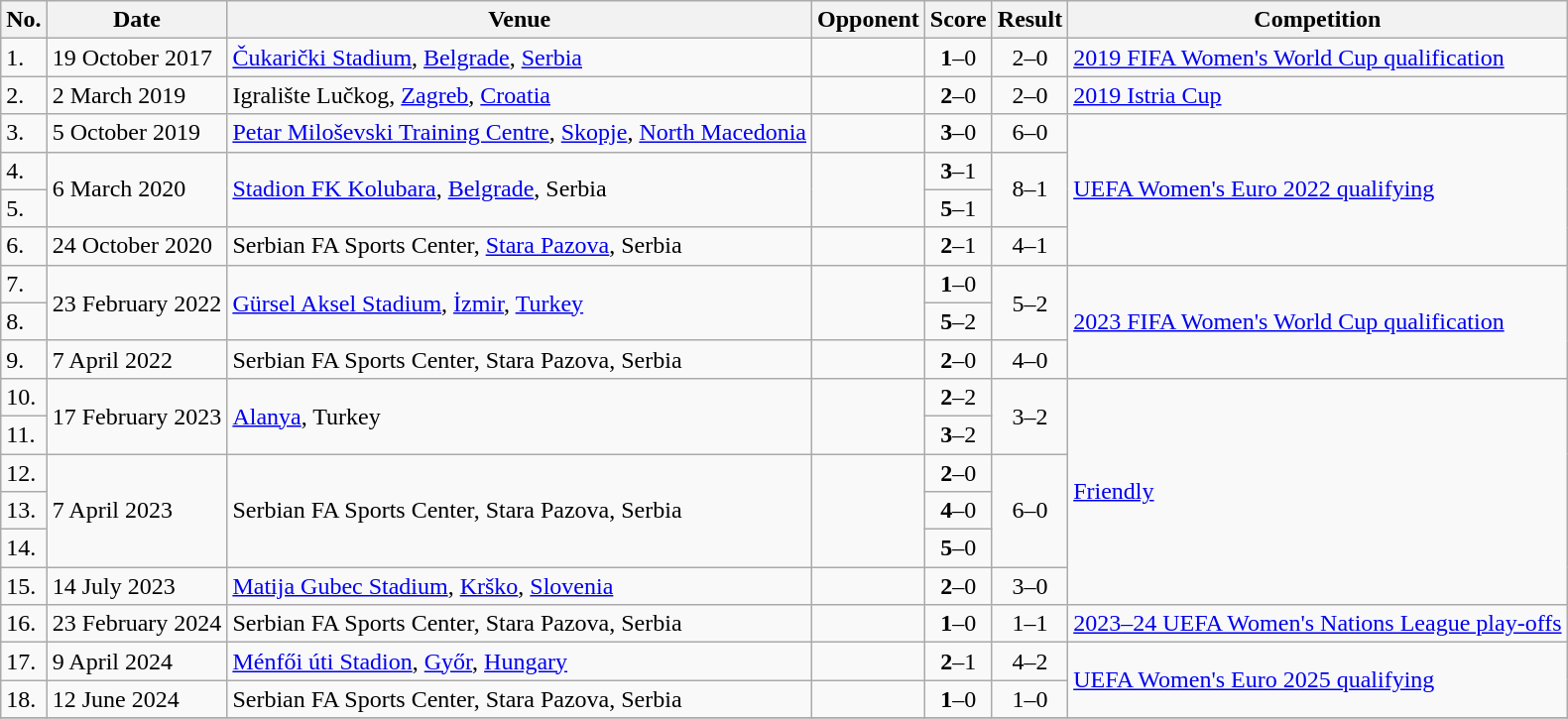<table class="wikitable">
<tr>
<th>No.</th>
<th>Date</th>
<th>Venue</th>
<th>Opponent</th>
<th>Score</th>
<th>Result</th>
<th>Competition</th>
</tr>
<tr>
<td>1.</td>
<td>19 October 2017</td>
<td><a href='#'>Čukarički Stadium</a>, <a href='#'>Belgrade</a>, <a href='#'>Serbia</a></td>
<td></td>
<td align=center><strong>1</strong>–0</td>
<td align=center>2–0</td>
<td><a href='#'>2019 FIFA Women's World Cup qualification</a></td>
</tr>
<tr>
<td>2.</td>
<td>2 March 2019</td>
<td>Igralište Lučkog, <a href='#'>Zagreb</a>, <a href='#'>Croatia</a></td>
<td></td>
<td align=center><strong>2</strong>–0</td>
<td align=center>2–0</td>
<td><a href='#'>2019 Istria Cup</a></td>
</tr>
<tr>
<td>3.</td>
<td>5 October 2019</td>
<td><a href='#'>Petar Miloševski Training Centre</a>, <a href='#'>Skopje</a>, <a href='#'>North Macedonia</a></td>
<td></td>
<td align=center><strong>3</strong>–0</td>
<td align=center>6–0</td>
<td rowspan=4><a href='#'>UEFA Women's Euro 2022 qualifying</a></td>
</tr>
<tr>
<td>4.</td>
<td rowspan=2>6 March 2020</td>
<td rowspan=2><a href='#'>Stadion FK Kolubara</a>, <a href='#'>Belgrade</a>, Serbia</td>
<td rowspan=2></td>
<td align=center><strong>3</strong>–1</td>
<td rowspan=2 align=center>8–1</td>
</tr>
<tr>
<td>5.</td>
<td align=center><strong>5</strong>–1</td>
</tr>
<tr>
<td>6.</td>
<td>24 October 2020</td>
<td>Serbian FA Sports Center, <a href='#'>Stara Pazova</a>, Serbia</td>
<td></td>
<td align=center><strong>2</strong>–1</td>
<td align=center>4–1</td>
</tr>
<tr>
<td>7.</td>
<td rowspan=2>23 February 2022</td>
<td rowspan="2"><a href='#'>Gürsel Aksel Stadium</a>, <a href='#'>İzmir</a>, <a href='#'>Turkey</a></td>
<td rowspan="2"></td>
<td align=center><strong>1</strong>–0</td>
<td rowspan="2" align=center>5–2</td>
<td rowspan=3><a href='#'>2023 FIFA Women's World Cup qualification</a></td>
</tr>
<tr>
<td>8.</td>
<td align=center><strong>5</strong>–2</td>
</tr>
<tr>
<td>9.</td>
<td>7 April 2022</td>
<td>Serbian FA Sports Center, Stara Pazova, Serbia</td>
<td></td>
<td align=center><strong>2</strong>–0</td>
<td align=center>4–0</td>
</tr>
<tr>
<td>10.</td>
<td rowspan=2>17 February 2023</td>
<td rowspan=2><a href='#'>Alanya</a>, Turkey</td>
<td rowspan=2></td>
<td align=center><strong>2</strong>–2</td>
<td rowspan=2 align=center>3–2</td>
<td rowspan=6><a href='#'>Friendly</a></td>
</tr>
<tr>
<td>11.</td>
<td align=center><strong>3</strong>–2</td>
</tr>
<tr>
<td>12.</td>
<td rowspan=3>7 April 2023</td>
<td rowspan=3>Serbian FA Sports Center, Stara Pazova, Serbia</td>
<td rowspan=3></td>
<td align=center><strong>2</strong>–0</td>
<td rowspan=3 align=center>6–0</td>
</tr>
<tr>
<td>13.</td>
<td align=center><strong>4</strong>–0</td>
</tr>
<tr>
<td>14.</td>
<td align=center><strong>5</strong>–0</td>
</tr>
<tr>
<td>15.</td>
<td>14 July 2023</td>
<td><a href='#'>Matija Gubec Stadium</a>, <a href='#'>Krško</a>, <a href='#'>Slovenia</a></td>
<td></td>
<td align=center><strong>2</strong>–0</td>
<td align=center>3–0</td>
</tr>
<tr>
<td>16.</td>
<td>23 February 2024</td>
<td>Serbian FA Sports Center, Stara Pazova, Serbia</td>
<td></td>
<td align=center><strong>1</strong>–0</td>
<td align=center>1–1</td>
<td><a href='#'>2023–24 UEFA Women's Nations League play-offs</a></td>
</tr>
<tr>
<td>17.</td>
<td>9 April 2024</td>
<td><a href='#'>Ménfői úti Stadion</a>, <a href='#'>Győr</a>, <a href='#'>Hungary</a></td>
<td></td>
<td align=center><strong>2</strong>–1</td>
<td align=center>4–2</td>
<td rowspan=2><a href='#'>UEFA Women's Euro 2025 qualifying</a></td>
</tr>
<tr>
<td>18.</td>
<td>12 June 2024</td>
<td>Serbian FA Sports Center, Stara Pazova, Serbia</td>
<td></td>
<td align=center><strong>1</strong>–0</td>
<td align=center>1–0</td>
</tr>
<tr>
</tr>
</table>
